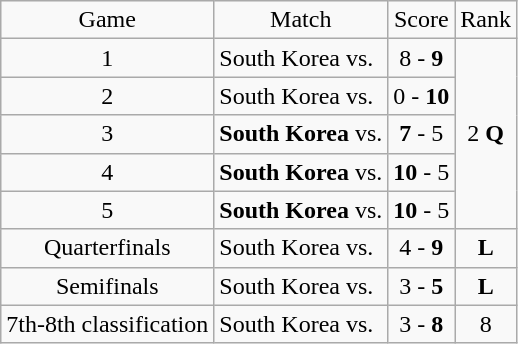<table class="wikitable">
<tr>
<td style="text-align:center;">Game</td>
<td style="text-align:center;">Match</td>
<td style="text-align:center;">Score</td>
<td style="text-align:center;">Rank</td>
</tr>
<tr>
<td style="text-align:center;">1</td>
<td>South Korea vs. <strong></strong></td>
<td style="text-align:center;">8 - <strong>9</strong></td>
<td rowspan="5" style="text-align:center;">2 <strong>Q</strong></td>
</tr>
<tr>
<td style="text-align:center;">2</td>
<td>South Korea vs. <strong></strong></td>
<td style="text-align:center;">0 - <strong>10</strong></td>
</tr>
<tr>
<td style="text-align:center;">3</td>
<td><strong>South Korea</strong> vs. </td>
<td style="text-align:center;"><strong>7</strong> - 5</td>
</tr>
<tr>
<td style="text-align:center;">4</td>
<td><strong>South Korea</strong> vs. </td>
<td style="text-align:center;"><strong>10</strong> - 5</td>
</tr>
<tr>
<td style="text-align:center;">5</td>
<td><strong>South Korea</strong> vs. </td>
<td style="text-align:center;"><strong>10</strong> - 5</td>
</tr>
<tr>
<td style="text-align:center;">Quarterfinals</td>
<td>South Korea vs. <strong></strong></td>
<td style="text-align:center;">4 - <strong>9</strong></td>
<td style="text-align:center;"><strong>L</strong></td>
</tr>
<tr>
<td style="text-align:center;">Semifinals</td>
<td>South Korea vs. </td>
<td style="text-align:center;">3 - <strong>5</strong></td>
<td style="text-align:center;"><strong>L</strong></td>
</tr>
<tr>
<td style="text-align:center;">7th-8th classification</td>
<td>South Korea vs. </td>
<td style="text-align:center;">3 - <strong>8</strong></td>
<td style="text-align:center;">8</td>
</tr>
</table>
